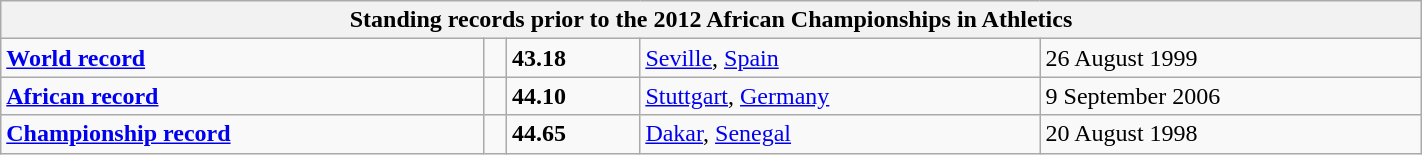<table class="wikitable" width=75%>
<tr>
<th colspan="5">Standing records prior to the 2012 African Championships in Athletics</th>
</tr>
<tr>
<td><strong><a href='#'>World record</a></strong></td>
<td></td>
<td><strong>43.18</strong></td>
<td><a href='#'>Seville</a>, <a href='#'>Spain</a></td>
<td>26 August 1999</td>
</tr>
<tr>
<td><strong><a href='#'>African record</a></strong></td>
<td></td>
<td><strong>44.10</strong></td>
<td><a href='#'>Stuttgart</a>, <a href='#'>Germany</a></td>
<td>9 September 2006</td>
</tr>
<tr>
<td><strong><a href='#'>Championship record</a></strong></td>
<td></td>
<td><strong>44.65</strong></td>
<td><a href='#'>Dakar</a>, <a href='#'>Senegal</a></td>
<td>20 August 1998</td>
</tr>
</table>
